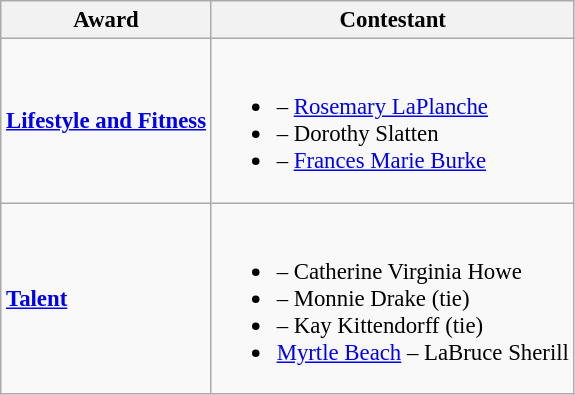<table class="wikitable sortable" style="font-size: 95%;">
<tr>
<th>Award</th>
<th>Contestant</th>
</tr>
<tr>
<td><strong><a href='#'>Lifestyle and Fitness</a></strong></td>
<td><br><ul><li> – <a href='#'>Rosemary LaPlanche</a></li><li> – Dorothy Slatten</li><li> – <a href='#'>Frances Marie Burke</a></li></ul></td>
</tr>
<tr>
<td><strong><a href='#'>Talent</a></strong></td>
<td><br><ul><li> – Catherine Virginia Howe</li><li> – Monnie Drake (tie)</li><li> – Kay Kittendorff (tie)</li><li> <a href='#'>Myrtle Beach</a> – LaBruce Sherill</li></ul></td>
</tr>
</table>
